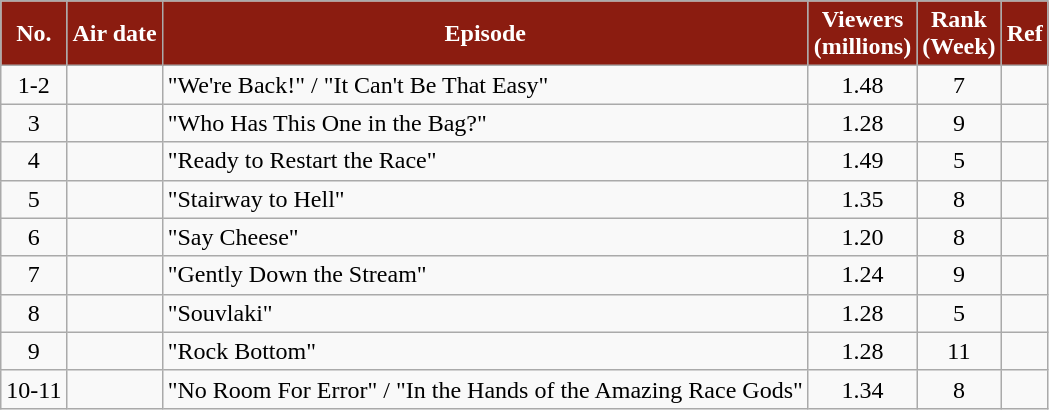<table class="wikitable" style="text-align:center;">
<tr>
<th style="background:#8b1c10; color:white;">No.</th>
<th style="background:#8b1c10; color:white;">Air date</th>
<th style="background:#8b1c10; color:white;">Episode</th>
<th style="background:#8b1c10; color:white;">Viewers<br>(millions)</th>
<th style="background:#8b1c10; color:white;">Rank<br>(Week)</th>
<th style="background:#8b1c10; color:white;">Ref</th>
</tr>
<tr>
<td>1-2</td>
<td></td>
<td style="text-align:left;">"We're Back!" / "It Can't Be That Easy"</td>
<td>1.48</td>
<td>7</td>
<td></td>
</tr>
<tr>
<td>3</td>
<td></td>
<td style="text-align:left;">"Who Has This One in the Bag?"</td>
<td>1.28</td>
<td>9</td>
<td></td>
</tr>
<tr>
<td>4</td>
<td></td>
<td style="text-align:left;">"Ready to Restart the Race"</td>
<td>1.49</td>
<td>5</td>
<td></td>
</tr>
<tr>
<td>5</td>
<td></td>
<td style="text-align:left;">"Stairway to Hell"</td>
<td>1.35</td>
<td>8</td>
<td></td>
</tr>
<tr>
<td>6</td>
<td></td>
<td style="text-align:left;">"Say Cheese"</td>
<td>1.20</td>
<td>8</td>
<td></td>
</tr>
<tr>
<td>7</td>
<td></td>
<td style="text-align:left;">"Gently Down the Stream"</td>
<td>1.24</td>
<td>9</td>
<td></td>
</tr>
<tr>
<td>8</td>
<td></td>
<td style="text-align:left;">"Souvlaki"</td>
<td>1.28</td>
<td>5</td>
<td></td>
</tr>
<tr>
<td>9</td>
<td></td>
<td style="text-align:left;">"Rock Bottom"</td>
<td>1.28</td>
<td>11</td>
<td></td>
</tr>
<tr>
<td>10-11</td>
<td></td>
<td style="text-align:left;">"No Room For Error" / "In the Hands of the Amazing Race Gods"</td>
<td>1.34</td>
<td>8</td>
<td></td>
</tr>
</table>
